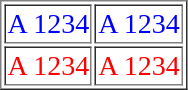<table border="1">
<tr ---- size="40">
<td style="background:white; font-size: 14pt; color: blue">A 1234</td>
<td style="background:white; font-size: 14pt; color: blue">A 1234</td>
</tr>
<tr>
<td style="background:white; font-size: 14pt; color: red">A 1234</td>
<td style="background:white; font-size: 14pt; color: red">A 1234</td>
</tr>
</table>
